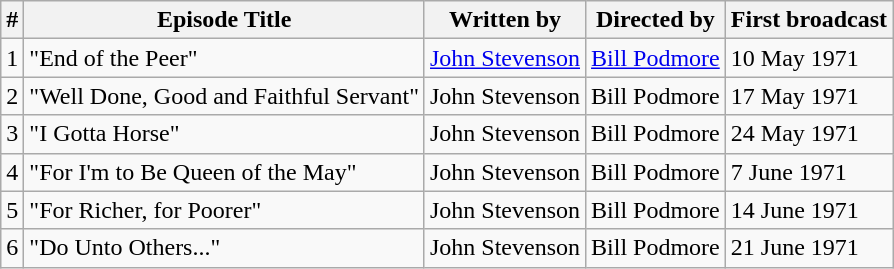<table class="wikitable">
<tr>
<th>#</th>
<th>Episode Title</th>
<th>Written by</th>
<th>Directed by</th>
<th>First broadcast</th>
</tr>
<tr>
<td>1</td>
<td>"End of the Peer"</td>
<td><a href='#'>John Stevenson</a></td>
<td><a href='#'>Bill Podmore</a></td>
<td>10 May 1971</td>
</tr>
<tr>
<td>2</td>
<td>"Well Done, Good and Faithful Servant"</td>
<td>John Stevenson</td>
<td>Bill Podmore</td>
<td>17 May 1971</td>
</tr>
<tr>
<td>3</td>
<td>"I Gotta Horse"</td>
<td>John Stevenson</td>
<td>Bill Podmore</td>
<td>24 May 1971</td>
</tr>
<tr>
<td>4</td>
<td>"For I'm to Be Queen of the May"</td>
<td>John Stevenson</td>
<td>Bill Podmore</td>
<td>7 June 1971</td>
</tr>
<tr>
<td>5</td>
<td>"For Richer, for Poorer"</td>
<td>John Stevenson</td>
<td>Bill Podmore</td>
<td>14 June 1971</td>
</tr>
<tr>
<td>6</td>
<td>"Do Unto Others..."</td>
<td>John Stevenson</td>
<td>Bill Podmore</td>
<td>21 June 1971</td>
</tr>
</table>
